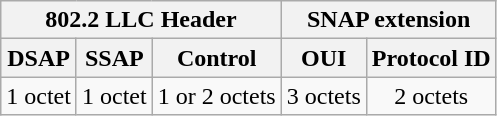<table class="wikitable">
<tr>
<th colspan="3">802.2 LLC Header</th>
<th colspan="2">SNAP extension</th>
</tr>
<tr>
<th>DSAP</th>
<th>SSAP</th>
<th>Control</th>
<th>OUI</th>
<th>Protocol ID</th>
</tr>
<tr>
<td>1 octet</td>
<td>1 octet</td>
<td>1 or 2 octets</td>
<td>3 octets</td>
<td style="text-align:center;">2 octets</td>
</tr>
</table>
